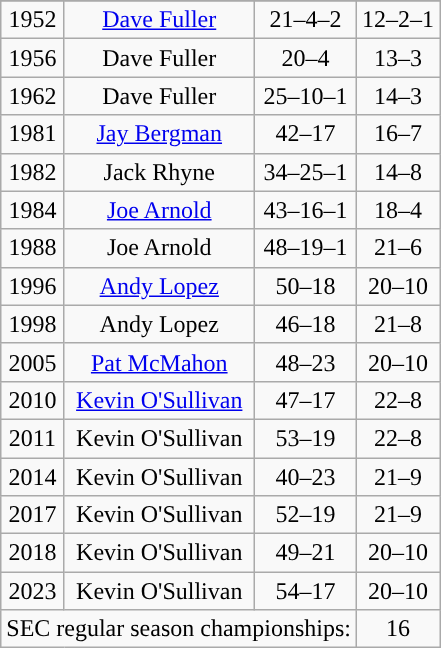<table class="wikitable" style="text-align:center;">
<tr>
</tr>
<tr>
<td>1952</td>
<td><a href='#'>Dave Fuller</a></td>
<td>21–4–2</td>
<td>12–2–1</td>
</tr>
<tr>
<td>1956</td>
<td>Dave Fuller</td>
<td>20–4</td>
<td>13–3</td>
</tr>
<tr>
<td>1962</td>
<td>Dave Fuller</td>
<td>25–10–1</td>
<td>14–3</td>
</tr>
<tr>
<td>1981</td>
<td><a href='#'>Jay Bergman</a></td>
<td>42–17</td>
<td>16–7</td>
</tr>
<tr>
<td>1982</td>
<td>Jack Rhyne</td>
<td>34–25–1</td>
<td>14–8</td>
</tr>
<tr>
<td>1984</td>
<td><a href='#'>Joe Arnold</a></td>
<td>43–16–1</td>
<td>18–4</td>
</tr>
<tr>
<td>1988</td>
<td>Joe Arnold</td>
<td>48–19–1</td>
<td>21–6</td>
</tr>
<tr>
<td>1996</td>
<td><a href='#'>Andy Lopez</a></td>
<td>50–18</td>
<td>20–10</td>
</tr>
<tr>
<td>1998</td>
<td>Andy Lopez</td>
<td>46–18</td>
<td>21–8</td>
</tr>
<tr>
<td>2005</td>
<td><a href='#'>Pat McMahon</a></td>
<td>48–23</td>
<td>20–10</td>
</tr>
<tr>
<td>2010</td>
<td><a href='#'>Kevin O'Sullivan</a></td>
<td>47–17</td>
<td>22–8</td>
</tr>
<tr>
<td>2011</td>
<td>Kevin O'Sullivan</td>
<td>53–19</td>
<td>22–8</td>
</tr>
<tr>
<td>2014</td>
<td>Kevin O'Sullivan</td>
<td>40–23</td>
<td>21–9</td>
</tr>
<tr>
<td>2017</td>
<td>Kevin O'Sullivan</td>
<td>52–19</td>
<td>21–9</td>
</tr>
<tr>
<td>2018</td>
<td>Kevin O'Sullivan</td>
<td>49–21</td>
<td>20–10</td>
</tr>
<tr>
<td>2023</td>
<td>Kevin O'Sullivan</td>
<td>54–17</td>
<td>20–10</td>
</tr>
<tr>
<td colspan=3>SEC regular season championships:</td>
<td>16</td>
</tr>
</table>
